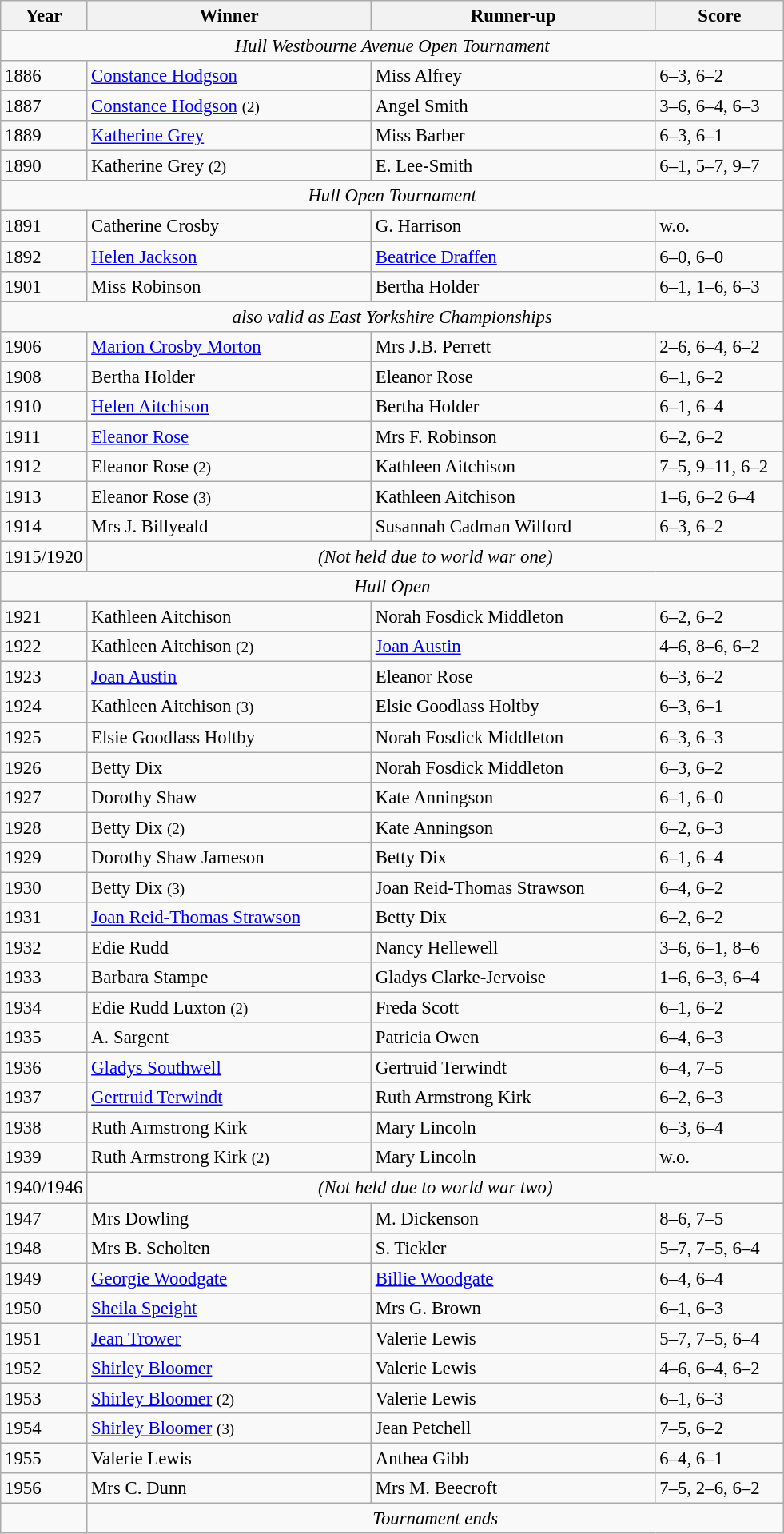<table class="wikitable" style="font-size:95%;">
<tr>
<th style="width:60px;">Year</th>
<th style="width:230px;">Winner</th>
<th style="width:230px;">Runner-up</th>
<th style="width:100px;">Score</th>
</tr>
<tr>
<td colspan=4 align=center><em>Hull Westbourne Avenue Open Tournament</em></td>
</tr>
<tr>
<td>1886</td>
<td> <a href='#'>Constance Hodgson</a></td>
<td> Miss Alfrey</td>
<td>6–3, 6–2</td>
</tr>
<tr>
<td>1887</td>
<td> <a href='#'>Constance Hodgson</a>  <small>(2)</small></td>
<td> Angel Smith</td>
<td>3–6, 6–4, 6–3</td>
</tr>
<tr>
<td>1889</td>
<td> <a href='#'>Katherine Grey</a></td>
<td> Miss Barber</td>
<td>6–3, 6–1</td>
</tr>
<tr>
<td>1890</td>
<td> Katherine Grey <small>(2)</small></td>
<td> E. Lee-Smith</td>
<td>6–1, 5–7, 9–7</td>
</tr>
<tr>
<td colspan=4 align=center><em>Hull Open Tournament</em></td>
</tr>
<tr>
<td>1891</td>
<td> Catherine Crosby</td>
<td> G. Harrison</td>
<td>w.o.</td>
</tr>
<tr>
<td>1892</td>
<td> <a href='#'>Helen Jackson</a></td>
<td> <a href='#'>Beatrice Draffen</a></td>
<td>6–0, 6–0</td>
</tr>
<tr>
<td>1901</td>
<td> Miss Robinson</td>
<td> Bertha Holder</td>
<td>6–1, 1–6, 6–3</td>
</tr>
<tr>
<td colspan= 4 align=center><em>also valid as East Yorkshire Championships</em></td>
</tr>
<tr>
<td>1906</td>
<td> <a href='#'>Marion Crosby Morton</a></td>
<td> Mrs J.B. Perrett</td>
<td>2–6, 6–4, 6–2</td>
</tr>
<tr>
<td>1908</td>
<td> Bertha Holder</td>
<td> Eleanor Rose</td>
<td>6–1, 6–2</td>
</tr>
<tr>
<td>1910</td>
<td> <a href='#'>Helen Aitchison</a></td>
<td> Bertha Holder</td>
<td>6–1, 6–4</td>
</tr>
<tr>
<td>1911</td>
<td> <a href='#'>Eleanor Rose</a></td>
<td> Mrs F. Robinson</td>
<td>6–2, 6–2</td>
</tr>
<tr>
<td>1912</td>
<td> Eleanor Rose <small>(2)</small></td>
<td> Kathleen Aitchison</td>
<td>7–5, 9–11, 6–2</td>
</tr>
<tr>
<td>1913</td>
<td> Eleanor Rose <small>(3)</small></td>
<td> Kathleen Aitchison</td>
<td>1–6, 6–2 6–4</td>
</tr>
<tr>
<td>1914</td>
<td> Mrs J. Billyeald</td>
<td> Susannah Cadman Wilford</td>
<td>6–3, 6–2</td>
</tr>
<tr>
<td>1915/1920</td>
<td colspan=3 align=center><em>(Not held due to world war one)</em></td>
</tr>
<tr>
<td colspan=4 align=center><em>Hull Open</em></td>
</tr>
<tr>
<td>1921</td>
<td> Kathleen Aitchison</td>
<td> Norah Fosdick Middleton</td>
<td>6–2, 6–2</td>
</tr>
<tr>
<td>1922</td>
<td> Kathleen Aitchison <small>(2)</small></td>
<td> <a href='#'>Joan Austin</a></td>
<td>4–6, 8–6, 6–2</td>
</tr>
<tr>
<td>1923</td>
<td> <a href='#'>Joan Austin</a></td>
<td> Eleanor Rose</td>
<td>6–3, 6–2</td>
</tr>
<tr>
<td>1924</td>
<td> Kathleen Aitchison <small>(3)</small></td>
<td> Elsie Goodlass Holtby</td>
<td>6–3, 6–1</td>
</tr>
<tr>
<td>1925</td>
<td> Elsie Goodlass Holtby</td>
<td> Norah Fosdick Middleton</td>
<td>6–3, 6–3</td>
</tr>
<tr>
<td>1926</td>
<td> Betty Dix</td>
<td> Norah Fosdick Middleton</td>
<td>6–3, 6–2</td>
</tr>
<tr>
<td>1927</td>
<td> Dorothy Shaw</td>
<td> Kate Anningson</td>
<td>6–1, 6–0</td>
</tr>
<tr>
<td>1928</td>
<td> Betty Dix <small>(2)</small></td>
<td> Kate Anningson</td>
<td>6–2, 6–3</td>
</tr>
<tr>
<td>1929</td>
<td> Dorothy Shaw Jameson</td>
<td> Betty Dix</td>
<td>6–1, 6–4</td>
</tr>
<tr>
<td>1930</td>
<td> Betty Dix <small>(3)</small></td>
<td> Joan Reid-Thomas Strawson</td>
<td>6–4, 6–2</td>
</tr>
<tr>
<td>1931</td>
<td> <a href='#'>Joan Reid-Thomas Strawson</a></td>
<td> Betty Dix</td>
<td>6–2, 6–2</td>
</tr>
<tr>
<td>1932</td>
<td> Edie Rudd</td>
<td> Nancy Hellewell</td>
<td>3–6, 6–1, 8–6</td>
</tr>
<tr>
<td>1933</td>
<td> Barbara Stampe</td>
<td> Gladys Clarke-Jervoise</td>
<td>1–6, 6–3, 6–4</td>
</tr>
<tr>
<td>1934</td>
<td> Edie Rudd Luxton <small>(2)</small></td>
<td> Freda Scott</td>
<td>6–1, 6–2</td>
</tr>
<tr>
<td>1935</td>
<td> A. Sargent</td>
<td> Patricia Owen</td>
<td>6–4, 6–3</td>
</tr>
<tr>
<td>1936</td>
<td> <a href='#'>Gladys Southwell</a></td>
<td> Gertruid Terwindt</td>
<td>6–4, 7–5</td>
</tr>
<tr>
<td>1937</td>
<td> <a href='#'>Gertruid Terwindt</a></td>
<td> Ruth Armstrong Kirk</td>
<td>6–2, 6–3</td>
</tr>
<tr>
<td>1938</td>
<td> Ruth Armstrong Kirk</td>
<td> Mary Lincoln</td>
<td>6–3, 6–4</td>
</tr>
<tr>
<td>1939</td>
<td> Ruth Armstrong Kirk <small>(2)</small></td>
<td> Mary Lincoln</td>
<td>w.o.</td>
</tr>
<tr>
<td>1940/1946</td>
<td colspan=3 align=center><em>(Not held due to world war two)</em></td>
</tr>
<tr>
<td>1947</td>
<td> Mrs Dowling</td>
<td> M. Dickenson</td>
<td>8–6, 7–5</td>
</tr>
<tr>
<td>1948</td>
<td> Mrs B. Scholten</td>
<td> S. Tickler</td>
<td>5–7, 7–5, 6–4</td>
</tr>
<tr>
<td>1949</td>
<td> <a href='#'>Georgie Woodgate</a></td>
<td> <a href='#'>Billie Woodgate</a></td>
<td>6–4, 6–4</td>
</tr>
<tr>
<td>1950</td>
<td> <a href='#'>Sheila Speight</a></td>
<td> Mrs G. Brown</td>
<td>6–1, 6–3</td>
</tr>
<tr>
<td>1951</td>
<td> <a href='#'>Jean Trower</a></td>
<td> Valerie Lewis</td>
<td>5–7, 7–5, 6–4</td>
</tr>
<tr>
<td>1952</td>
<td> <a href='#'>Shirley Bloomer</a></td>
<td> Valerie Lewis</td>
<td>4–6, 6–4, 6–2</td>
</tr>
<tr>
<td>1953</td>
<td> <a href='#'>Shirley Bloomer</a> <small>(2)</small></td>
<td> Valerie Lewis</td>
<td>6–1, 6–3</td>
</tr>
<tr>
<td>1954</td>
<td> <a href='#'>Shirley Bloomer</a> <small>(3)</small></td>
<td> Jean Petchell</td>
<td>7–5, 6–2</td>
</tr>
<tr>
<td>1955</td>
<td> Valerie Lewis</td>
<td> Anthea Gibb</td>
<td>6–4, 6–1</td>
</tr>
<tr>
<td>1956</td>
<td> Mrs C. Dunn</td>
<td> Mrs M. Beecroft</td>
<td>7–5, 2–6, 6–2</td>
</tr>
<tr>
<td></td>
<td colspan=3 align=center><em>Tournament ends</em></td>
</tr>
</table>
